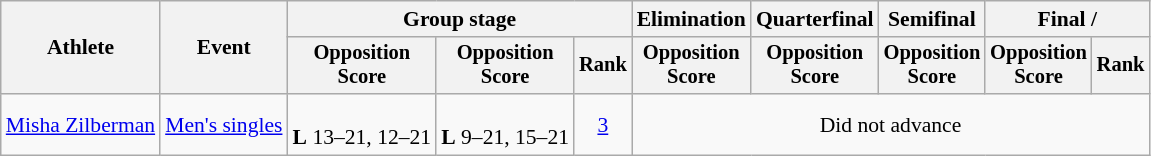<table class="wikitable" style="text-align:left; font-size:90%">
<tr>
<th rowspan=2>Athlete</th>
<th rowspan=2>Event</th>
<th colspan=3>Group stage</th>
<th>Elimination</th>
<th>Quarterfinal</th>
<th>Semifinal</th>
<th colspan=2>Final / </th>
</tr>
<tr style="font-size:95%">
<th>Opposition<br>Score</th>
<th>Opposition<br>Score</th>
<th>Rank</th>
<th>Opposition<br>Score</th>
<th>Opposition<br>Score</th>
<th>Opposition<br>Score</th>
<th>Opposition<br>Score</th>
<th>Rank</th>
</tr>
<tr align=center>
<td align=left><a href='#'>Misha Zilberman</a></td>
<td align=left><a href='#'>Men's singles</a></td>
<td><br> <strong>L</strong> 13–21, 12–21</td>
<td><br> <strong>L</strong> 9–21, 15–21</td>
<td><a href='#'>3</a></td>
<td colspan=5>Did not advance</td>
</tr>
</table>
